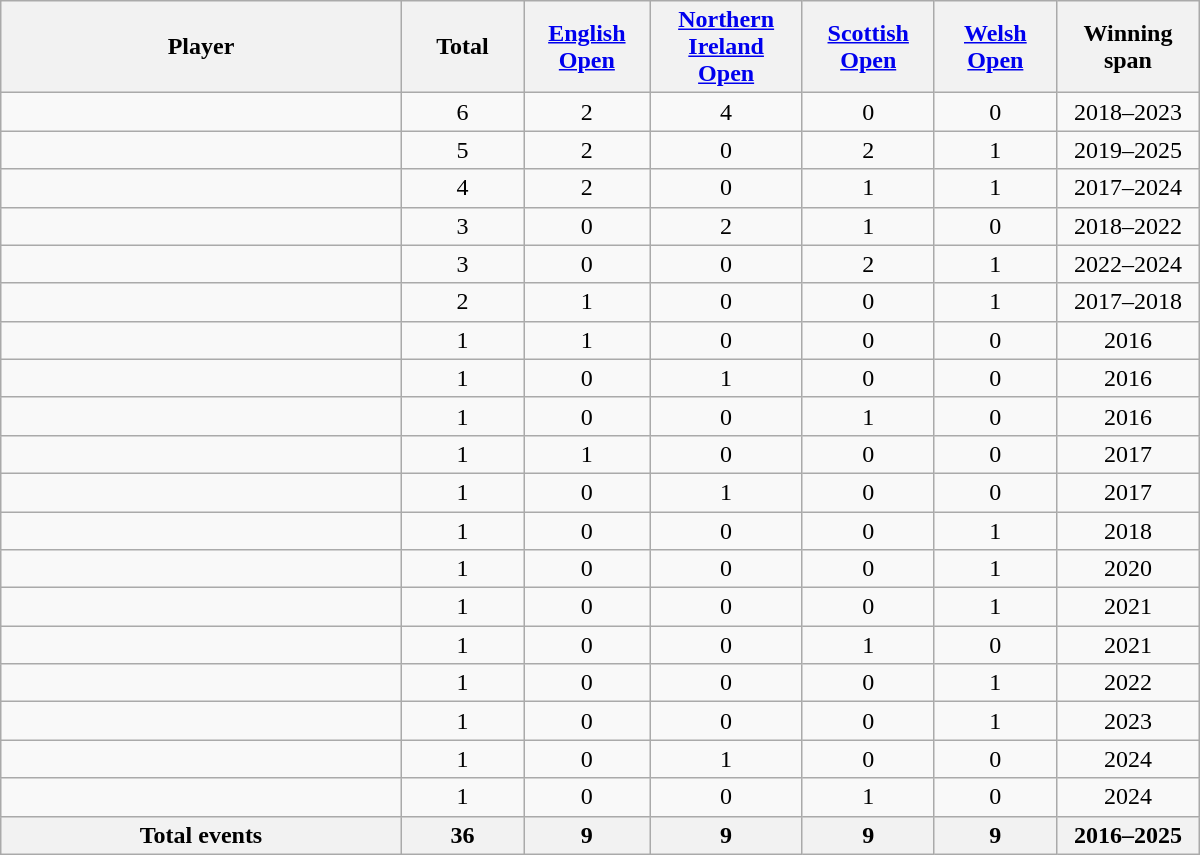<table class="wikitable sortable" style="text-align:center" width="800">
<tr>
<th style="width:180px;">Player</th>
<th style="width:50px;">Total</th>
<th style="width:50px;"><a href='#'>English<br>Open</a></th>
<th style="width:50px;"><a href='#'>Northern<br>Ireland<br>Open</a></th>
<th style="width:50px;"><a href='#'>Scottish<br>Open</a></th>
<th style="width:50px;"><a href='#'>Welsh<br>Open</a></th>
<th style="width:50px;">Winning<br>span</th>
</tr>
<tr>
<td align="left" data-sort-value="Trump, Judd"></td>
<td>6</td>
<td>2</td>
<td>4</td>
<td>0</td>
<td>0</td>
<td>2018–2023</td>
</tr>
<tr>
<td align="left" data-sort-value="Selby, Mark"></td>
<td>5</td>
<td>2</td>
<td>0</td>
<td>2</td>
<td>1</td>
<td>2019–2025</td>
</tr>
<tr>
<td align="left" data-sort-value="Robertson, Neil"></td>
<td>4</td>
<td>2</td>
<td>0</td>
<td>1</td>
<td>1</td>
<td>2017–2024</td>
</tr>
<tr>
<td align="left" data-sort-value="Allen, Mark"></td>
<td>3</td>
<td>0</td>
<td>2</td>
<td>1</td>
<td>0</td>
<td>2018–2022</td>
</tr>
<tr>
<td align="left" data-sort-value="Wilson, Gary"></td>
<td>3</td>
<td>0</td>
<td>0</td>
<td>2</td>
<td>1</td>
<td>2022–2024</td>
</tr>
<tr>
<td align="left" data-sort-value="Bingham, Stuart"></td>
<td>2</td>
<td>1</td>
<td>0</td>
<td>0</td>
<td>1</td>
<td>2017–2018</td>
</tr>
<tr>
<td align="left" data-sort-value="Liang, Wenbo"></td>
<td>1</td>
<td>1</td>
<td>0</td>
<td>0</td>
<td>0</td>
<td>2016</td>
</tr>
<tr>
<td align="left" data-sort-value="King, Mark"></td>
<td>1</td>
<td>0</td>
<td>1</td>
<td>0</td>
<td>0</td>
<td>2016</td>
</tr>
<tr>
<td align="left" data-sort-value="Fu, Marco"></td>
<td>1</td>
<td>0</td>
<td>0</td>
<td>1</td>
<td>0</td>
<td>2016</td>
</tr>
<tr>
<td align="left" data-sort-value="O'Sullivan, Ronnie"></td>
<td>1</td>
<td>1</td>
<td>0</td>
<td>0</td>
<td>0</td>
<td>2017</td>
</tr>
<tr>
<td align="left" data-sort-value="Williams, Mark"></td>
<td>1</td>
<td>0</td>
<td>1</td>
<td>0</td>
<td>0</td>
<td>2017</td>
</tr>
<tr>
<td align="left" data-sort-value="Higgins, John"></td>
<td>1</td>
<td>0</td>
<td>0</td>
<td>0</td>
<td>1</td>
<td>2018</td>
</tr>
<tr>
<td align="left" data-sort-value="Murphy, Shaun"></td>
<td>1</td>
<td>0</td>
<td>0</td>
<td>0</td>
<td>1</td>
<td>2020</td>
</tr>
<tr>
<td align="left" data-sort-value="Brown, Jordan"></td>
<td>1</td>
<td>0</td>
<td>0</td>
<td>0</td>
<td>1</td>
<td>2021</td>
</tr>
<tr>
<td align="left" data-sort-value="Brecel, Luca"></td>
<td>1</td>
<td>0</td>
<td>0</td>
<td>1</td>
<td>0</td>
<td>2021</td>
</tr>
<tr>
<td align="left" data-sort-value="Perry, Joe"></td>
<td>1</td>
<td>0</td>
<td>0</td>
<td>0</td>
<td>1</td>
<td>2022</td>
</tr>
<tr>
<td align="left" data-sort-value="Milkins, Robert"></td>
<td>1</td>
<td>0</td>
<td>0</td>
<td>0</td>
<td>1</td>
<td>2023</td>
</tr>
<tr>
<td align="left" data-sort-value="Wilson, Kyren"></td>
<td>1</td>
<td>0</td>
<td>1</td>
<td>0</td>
<td>0</td>
<td>2024</td>
</tr>
<tr>
<td align="left" data-sort-value="Lei, Peifan"></td>
<td>1</td>
<td>0</td>
<td>0</td>
<td>1</td>
<td>0</td>
<td>2024</td>
</tr>
<tr>
<th>Total events</th>
<th>36</th>
<th>9</th>
<th>9</th>
<th>9</th>
<th>9</th>
<th>2016–2025</th>
</tr>
</table>
